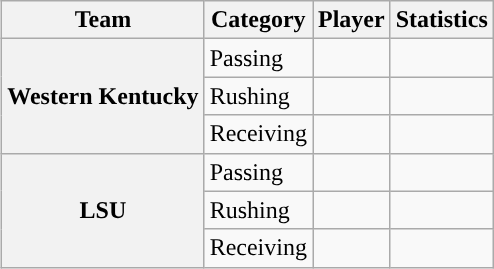<table class="wikitable" style="float:right">
<tr>
<th>Team</th>
<th>Category</th>
<th>Player</th>
<th>Statistics</th>
</tr>
<tr>
<th rowspan=3>Western Kentucky</th>
<td>Passing</td>
<td></td>
<td></td>
</tr>
<tr>
<td>Rushing</td>
<td></td>
<td></td>
</tr>
<tr>
<td>Receiving</td>
<td></td>
<td></td>
</tr>
<tr>
<th rowspan=3>LSU</th>
<td>Passing</td>
<td></td>
<td></td>
</tr>
<tr>
<td>Rushing</td>
<td></td>
<td></td>
</tr>
<tr>
<td>Receiving</td>
<td></td>
<td></td>
</tr>
</table>
